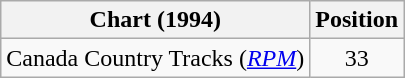<table class="wikitable sortable">
<tr>
<th scope="col">Chart (1994)</th>
<th scope="col">Position</th>
</tr>
<tr>
<td>Canada Country Tracks (<em><a href='#'>RPM</a></em>)</td>
<td align="center">33</td>
</tr>
</table>
